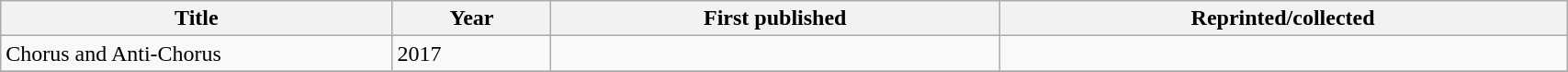<table class='wikitable sortable' width='90%'>
<tr>
<th width=25%>Title</th>
<th>Year</th>
<th>First published</th>
<th>Reprinted/collected</th>
</tr>
<tr>
<td>Chorus and Anti-Chorus</td>
<td>2017</td>
<td></td>
<td></td>
</tr>
<tr>
</tr>
</table>
